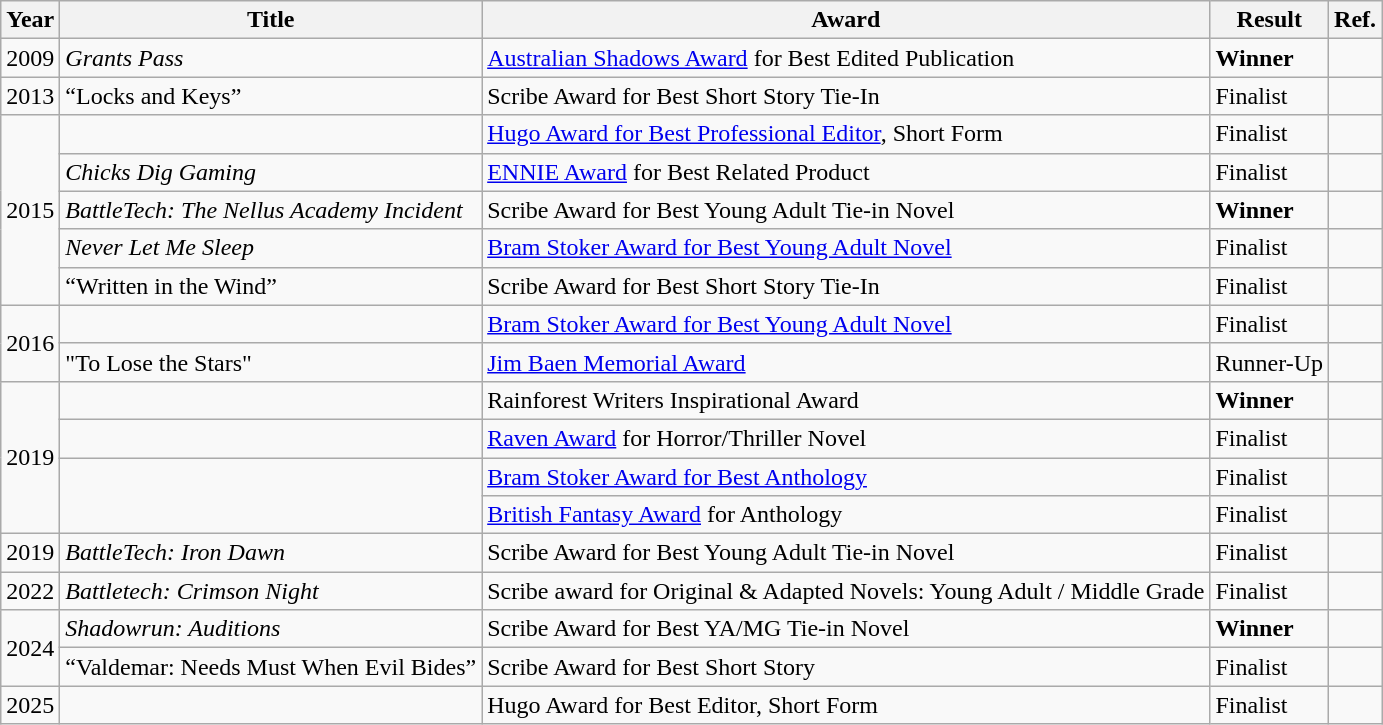<table class="wikitable sortable mw-collapsible">
<tr>
<th>Year</th>
<th>Title</th>
<th>Award</th>
<th>Result</th>
<th>Ref.</th>
</tr>
<tr>
<td>2009</td>
<td><em>Grants Pass</em></td>
<td><a href='#'>Australian Shadows Award</a> for Best Edited Publication</td>
<td><strong>Winner</strong></td>
<td></td>
</tr>
<tr>
<td>2013</td>
<td>“Locks and Keys”</td>
<td>Scribe Award for Best Short Story Tie-In</td>
<td>Finalist</td>
<td></td>
</tr>
<tr>
<td rowspan="5">2015</td>
<td></td>
<td><a href='#'>Hugo Award for Best Professional Editor</a>, Short Form</td>
<td>Finalist</td>
<td></td>
</tr>
<tr>
<td><em>Chicks Dig Gaming</em></td>
<td><a href='#'>ENNIE Award</a> for Best Related Product</td>
<td>Finalist</td>
<td></td>
</tr>
<tr>
<td><em>BattleTech: The Nellus Academy Incident</em></td>
<td>Scribe Award for Best Young Adult Tie-in Novel</td>
<td><strong>Winner</strong></td>
<td></td>
</tr>
<tr>
<td><em>Never Let Me Sleep</em></td>
<td><a href='#'>Bram Stoker Award for Best Young Adult Novel</a></td>
<td>Finalist</td>
<td></td>
</tr>
<tr>
<td>“Written in the Wind”</td>
<td>Scribe Award for Best Short Story Tie-In</td>
<td>Finalist</td>
<td></td>
</tr>
<tr>
<td rowspan="2">2016</td>
<td><em></em></td>
<td><a href='#'>Bram Stoker Award for Best Young Adult Novel</a></td>
<td>Finalist</td>
<td></td>
</tr>
<tr>
<td>"To Lose the Stars"</td>
<td><a href='#'>Jim Baen Memorial Award</a></td>
<td>Runner-Up</td>
<td></td>
</tr>
<tr>
<td rowspan="4">2019</td>
<td></td>
<td>Rainforest Writers Inspirational Award</td>
<td><strong>Winner</strong></td>
<td></td>
</tr>
<tr>
<td></td>
<td><a href='#'>Raven Award</a> for Horror/Thriller Novel</td>
<td>Finalist</td>
<td></td>
</tr>
<tr>
<td rowspan="2"><em></em></td>
<td><a href='#'>Bram Stoker Award for Best Anthology</a></td>
<td>Finalist</td>
<td></td>
</tr>
<tr>
<td><a href='#'>British Fantasy Award</a> for Anthology</td>
<td>Finalist</td>
<td></td>
</tr>
<tr>
<td>2019</td>
<td><em>BattleTech: Iron Dawn</em></td>
<td>Scribe Award for Best Young Adult Tie-in Novel</td>
<td>Finalist</td>
<td></td>
</tr>
<tr>
<td>2022</td>
<td><em>Battletech: Crimson Night</em></td>
<td>Scribe award for Original & Adapted Novels: Young Adult / Middle Grade</td>
<td>Finalist</td>
<td></td>
</tr>
<tr>
<td rowspan="2">2024</td>
<td><em>Shadowrun: Auditions</em></td>
<td>Scribe Award for Best YA/MG Tie-in Novel</td>
<td><strong>Winner</strong></td>
<td></td>
</tr>
<tr>
<td>“Valdemar: Needs Must When Evil Bides”</td>
<td>Scribe Award for Best Short Story</td>
<td>Finalist</td>
<td></td>
</tr>
<tr>
<td>2025</td>
<td></td>
<td>Hugo Award for Best Editor, Short Form</td>
<td>Finalist</td>
<td></td>
</tr>
</table>
